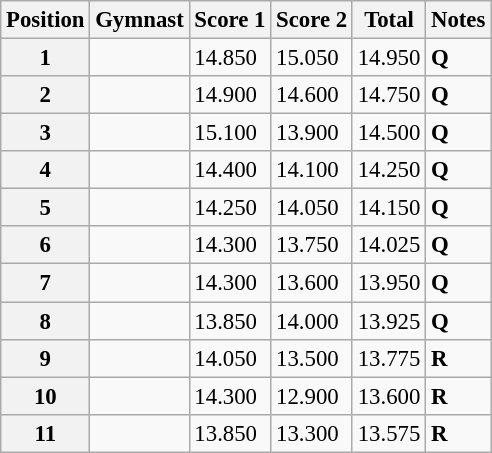<table class="wikitable sortable" style="text-align:left; font-size:95%">
<tr>
<th scope=col>Position</th>
<th scope=col>Gymnast</th>
<th scope=col>Score 1</th>
<th scope=col>Score 2</th>
<th scope=col>Total</th>
<th scope=col>Notes</th>
</tr>
<tr>
<th scope=row>1</th>
<td align="left"></td>
<td>14.850</td>
<td>15.050</td>
<td>14.950</td>
<td><strong>Q</strong></td>
</tr>
<tr>
<th scope=row>2</th>
<td align="left"></td>
<td>14.900</td>
<td>14.600</td>
<td>14.750</td>
<td><strong>Q</strong></td>
</tr>
<tr>
<th scope=row>3</th>
<td align="left"></td>
<td>15.100</td>
<td>13.900</td>
<td>14.500</td>
<td><strong>Q</strong></td>
</tr>
<tr>
<th scope=row>4</th>
<td align="left"></td>
<td>14.400</td>
<td>14.100</td>
<td>14.250</td>
<td><strong>Q</strong></td>
</tr>
<tr>
<th scope=row>5</th>
<td align="left"></td>
<td>14.250</td>
<td>14.050</td>
<td>14.150</td>
<td><strong>Q</strong></td>
</tr>
<tr>
<th scope=row>6</th>
<td align="left"></td>
<td>14.300</td>
<td>13.750</td>
<td>14.025</td>
<td><strong>Q</strong></td>
</tr>
<tr>
<th scope=row>7</th>
<td align="left"></td>
<td>14.300</td>
<td>13.600</td>
<td>13.950</td>
<td><strong>Q</strong></td>
</tr>
<tr>
<th scope=row>8</th>
<td align="left"></td>
<td>13.850</td>
<td>14.000</td>
<td>13.925</td>
<td><strong>Q</strong></td>
</tr>
<tr>
<th scope=row>9</th>
<td align="left"></td>
<td>14.050</td>
<td>13.500</td>
<td>13.775</td>
<td><strong>R</strong></td>
</tr>
<tr>
<th scope=row>10</th>
<td align="left"></td>
<td>14.300</td>
<td>12.900</td>
<td>13.600</td>
<td><strong>R</strong></td>
</tr>
<tr>
<th scope=row>11</th>
<td align="left"></td>
<td>13.850</td>
<td>13.300</td>
<td>13.575</td>
<td><strong>R</strong></td>
</tr>
</table>
